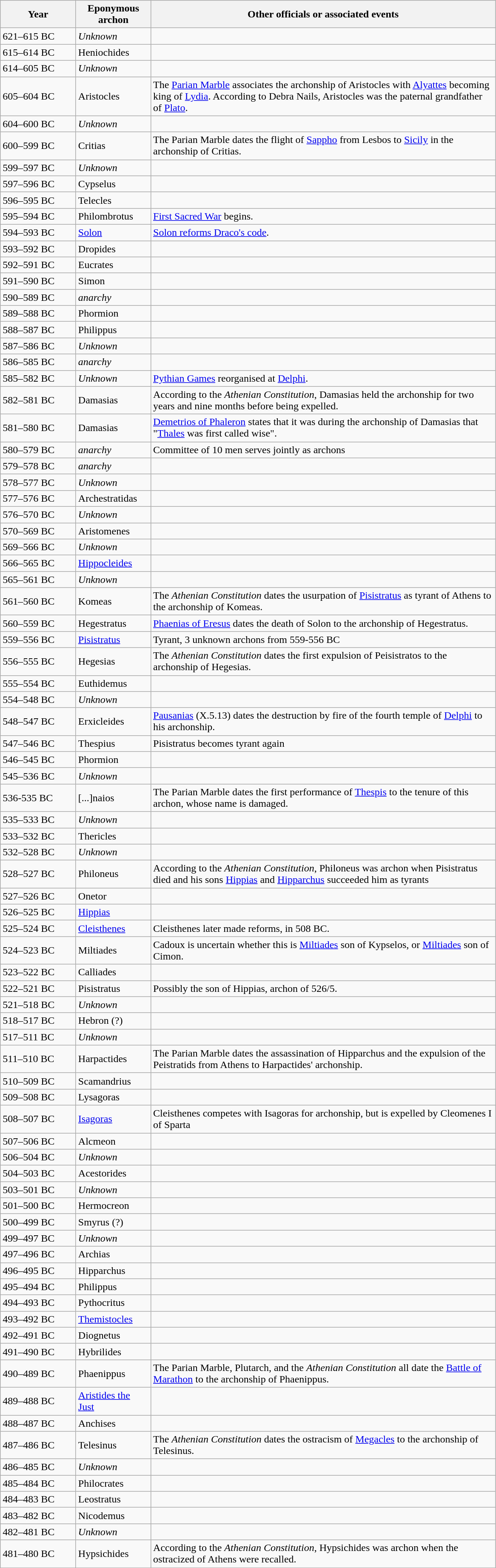<table width=777px class="wikitable sortable">
<tr>
<th>Year</th>
<th>Eponymous archon</th>
<th>Other officials or associated events</th>
</tr>
<tr>
<td>621–615 BC</td>
<td><em>Unknown</em></td>
<td></td>
</tr>
<tr>
<td>615–614 BC</td>
<td>Heniochides</td>
<td></td>
</tr>
<tr>
<td>614–605 BC</td>
<td><em>Unknown</em></td>
<td></td>
</tr>
<tr>
<td>605–604 BC</td>
<td>Aristocles</td>
<td>The <a href='#'>Parian Marble</a> associates the archonship of Aristocles with <a href='#'>Alyattes</a> becoming king of <a href='#'>Lydia</a>. According to Debra Nails, Aristocles was the paternal grandfather of <a href='#'>Plato</a>.</td>
</tr>
<tr>
<td>604–600 BC</td>
<td><em>Unknown</em></td>
<td></td>
</tr>
<tr>
<td>600–599 BC</td>
<td>Critias</td>
<td>The Parian Marble dates the flight of <a href='#'>Sappho</a> from Lesbos to <a href='#'>Sicily</a> in the archonship of Critias.</td>
</tr>
<tr>
<td>599–597 BC</td>
<td><em>Unknown</em></td>
<td></td>
</tr>
<tr>
<td>597–596 BC</td>
<td>Cypselus</td>
<td></td>
</tr>
<tr>
<td>596–595 BC</td>
<td>Telecles</td>
<td></td>
</tr>
<tr>
<td>595–594 BC</td>
<td>Philombrotus</td>
<td><a href='#'>First Sacred War</a> begins.</td>
</tr>
<tr>
<td>594–593 BC</td>
<td><a href='#'>Solon</a></td>
<td><a href='#'>Solon reforms Draco's code</a>.</td>
</tr>
<tr>
<td>593–592 BC</td>
<td>Dropides</td>
<td></td>
</tr>
<tr>
<td>592–591 BC</td>
<td>Eucrates</td>
<td></td>
</tr>
<tr>
<td>591–590 BC</td>
<td>Simon</td>
<td></td>
</tr>
<tr>
<td>590–589 BC</td>
<td><em>anarchy</em></td>
<td></td>
</tr>
<tr>
<td>589–588 BC</td>
<td>Phormion</td>
<td></td>
</tr>
<tr>
<td>588–587 BC</td>
<td>Philippus</td>
<td></td>
</tr>
<tr>
<td>587–586 BC</td>
<td><em>Unknown</em></td>
<td></td>
</tr>
<tr>
<td>586–585 BC</td>
<td><em>anarchy</em></td>
<td></td>
</tr>
<tr>
<td>585–582 BC</td>
<td><em>Unknown</em></td>
<td><a href='#'>Pythian Games</a> reorganised at <a href='#'>Delphi</a>.</td>
</tr>
<tr>
<td>582–581 BC</td>
<td>Damasias</td>
<td>According to the <em>Athenian Constitution</em>, Damasias held the archonship for two years and nine months before being expelled.</td>
</tr>
<tr>
<td>581–580 BC</td>
<td>Damasias</td>
<td><a href='#'>Demetrios of Phaleron</a> states that it was during the archonship of Damasias that "<a href='#'>Thales</a> was first called wise".</td>
</tr>
<tr>
<td>580–579 BC</td>
<td><em>anarchy</em></td>
<td>Committee of 10 men serves jointly as archons</td>
</tr>
<tr>
<td>579–578 BC</td>
<td><em>anarchy</em></td>
<td></td>
</tr>
<tr>
<td>578–577 BC</td>
<td><em>Unknown</em></td>
<td></td>
</tr>
<tr>
<td>577–576 BC</td>
<td>Archestratidas</td>
<td></td>
</tr>
<tr>
<td>576–570 BC</td>
<td><em>Unknown</em></td>
<td></td>
</tr>
<tr>
<td>570–569 BC</td>
<td>Aristomenes</td>
<td></td>
</tr>
<tr>
<td>569–566 BC</td>
<td><em>Unknown</em></td>
<td></td>
</tr>
<tr>
<td>566–565 BC</td>
<td><a href='#'>Hippocleides</a></td>
<td></td>
</tr>
<tr>
<td>565–561 BC</td>
<td><em>Unknown</em></td>
<td></td>
</tr>
<tr>
<td>561–560 BC</td>
<td>Komeas</td>
<td>The <em>Athenian Constitution</em> dates the usurpation of <a href='#'>Pisistratus</a> as tyrant of Athens to the archonship of Komeas.</td>
</tr>
<tr>
<td>560–559 BC</td>
<td>Hegestratus</td>
<td><a href='#'>Phaenias of Eresus</a> dates the death of Solon to the archonship of Hegestratus.</td>
</tr>
<tr>
<td>559–556 BC</td>
<td><a href='#'>Pisistratus</a></td>
<td>Tyrant, 3 unknown archons from 559-556 BC</td>
</tr>
<tr>
<td>556–555 BC</td>
<td>Hegesias</td>
<td>The <em>Athenian Constitution</em> dates the first expulsion of Peisistratos to the archonship of Hegesias.</td>
</tr>
<tr>
<td>555–554 BC</td>
<td>Euthidemus</td>
<td></td>
</tr>
<tr>
<td>554–548 BC</td>
<td><em>Unknown</em></td>
<td></td>
</tr>
<tr>
<td>548–547 BC</td>
<td>Erxicleides</td>
<td><a href='#'>Pausanias</a> (X.5.13) dates the destruction by fire of the fourth temple of <a href='#'>Delphi</a> to his archonship.</td>
</tr>
<tr>
<td>547–546 BC</td>
<td>Thespius</td>
<td>Pisistratus becomes tyrant again</td>
</tr>
<tr>
<td>546–545 BC</td>
<td>Phormion</td>
<td></td>
</tr>
<tr>
<td>545–536 BC</td>
<td><em>Unknown</em></td>
<td></td>
</tr>
<tr>
<td>536-535 BC</td>
<td>[...]naios</td>
<td>The Parian Marble dates the first performance of <a href='#'>Thespis</a> to the tenure of this archon, whose name is damaged.</td>
</tr>
<tr>
<td>535–533 BC</td>
<td><em>Unknown</em></td>
<td></td>
</tr>
<tr>
<td>533–532 BC</td>
<td>Thericles</td>
<td></td>
</tr>
<tr>
<td>532–528 BC</td>
<td><em>Unknown</em></td>
<td></td>
</tr>
<tr>
<td>528–527 BC</td>
<td>Philoneus</td>
<td>According to the <em>Athenian Constitution</em>, Philoneus was archon when Pisistratus died and his sons <a href='#'>Hippias</a> and <a href='#'>Hipparchus</a> succeeded him as tyrants</td>
</tr>
<tr>
<td>527–526 BC</td>
<td>Onetor</td>
<td></td>
</tr>
<tr>
<td>526–525 BC</td>
<td><a href='#'>Hippias</a></td>
<td></td>
</tr>
<tr>
<td>525–524 BC</td>
<td><a href='#'>Cleisthenes</a></td>
<td>Cleisthenes later made reforms, in 508 BC.</td>
</tr>
<tr>
<td>524–523 BC</td>
<td>Miltiades</td>
<td>Cadoux is uncertain whether this is <a href='#'>Miltiades</a> son of Kypselos, or <a href='#'>Miltiades</a> son of Cimon.</td>
</tr>
<tr>
<td>523–522 BC</td>
<td>Calliades</td>
<td></td>
</tr>
<tr>
<td>522–521 BC</td>
<td>Pisistratus</td>
<td>Possibly the son of Hippias, archon of 526/5.</td>
</tr>
<tr>
<td>521–518 BC</td>
<td><em>Unknown</em></td>
<td></td>
</tr>
<tr>
<td>518–517 BC</td>
<td>Hebron (?)</td>
<td></td>
</tr>
<tr>
<td>517–511 BC</td>
<td><em>Unknown</em></td>
<td></td>
</tr>
<tr>
<td>511–510 BC</td>
<td>Harpactides</td>
<td>The Parian Marble dates the assassination of Hipparchus and the expulsion of the Peistratids from Athens to Harpactides' archonship.</td>
</tr>
<tr>
<td>510–509 BC</td>
<td>Scamandrius</td>
<td></td>
</tr>
<tr>
<td>509–508 BC</td>
<td>Lysagoras</td>
<td></td>
</tr>
<tr>
<td>508–507 BC</td>
<td><a href='#'>Isagoras</a></td>
<td>Cleisthenes competes with Isagoras for archonship, but is expelled by Cleomenes I of Sparta</td>
</tr>
<tr>
<td>507–506 BC</td>
<td>Alcmeon</td>
<td></td>
</tr>
<tr>
<td>506–504 BC</td>
<td><em>Unknown</em></td>
<td></td>
</tr>
<tr>
<td>504–503 BC</td>
<td>Acestorides</td>
<td></td>
</tr>
<tr>
<td>503–501 BC</td>
<td><em>Unknown</em></td>
<td></td>
</tr>
<tr>
<td>501–500 BC</td>
<td>Hermocreon</td>
<td></td>
</tr>
<tr>
<td width=111px>500–499 BC</td>
<td>Smyrus (?)</td>
<td></td>
</tr>
<tr>
<td>499–497 BC</td>
<td><em>Unknown</em></td>
<td></td>
</tr>
<tr>
<td>497–496 BC</td>
<td>Archias</td>
<td></td>
</tr>
<tr>
<td>496–495 BC</td>
<td>Hipparchus</td>
<td></td>
</tr>
<tr>
<td>495–494 BC</td>
<td>Philippus</td>
<td></td>
</tr>
<tr>
<td>494–493 BC</td>
<td>Pythocritus</td>
<td></td>
</tr>
<tr>
<td>493–492 BC</td>
<td><a href='#'>Themistocles</a></td>
<td></td>
</tr>
<tr>
<td>492–491 BC</td>
<td>Diognetus</td>
<td></td>
</tr>
<tr>
<td>491–490 BC</td>
<td>Hybrilides</td>
<td></td>
</tr>
<tr>
<td>490–489 BC</td>
<td>Phaenippus</td>
<td>The Parian Marble, Plutarch, and the <em>Athenian Constitution</em> all date the <a href='#'>Battle of Marathon</a> to the archonship of Phaenippus.</td>
</tr>
<tr>
<td>489–488 BC</td>
<td><a href='#'>Aristides the Just</a></td>
<td></td>
</tr>
<tr>
<td>488–487 BC</td>
<td>Anchises</td>
<td></td>
</tr>
<tr>
<td>487–486 BC</td>
<td>Telesinus</td>
<td>The <em>Athenian Constitution</em> dates the ostracism of <a href='#'>Megacles</a> to the archonship of Telesinus.</td>
</tr>
<tr>
<td>486–485 BC</td>
<td><em>Unknown</em></td>
<td></td>
</tr>
<tr>
<td>485–484 BC</td>
<td>Philocrates</td>
<td></td>
</tr>
<tr>
<td>484–483 BC</td>
<td>Leostratus</td>
<td></td>
</tr>
<tr>
<td>483–482 BC</td>
<td>Nicodemus</td>
<td></td>
</tr>
<tr>
<td>482–481 BC</td>
<td><em>Unknown</em></td>
<td></td>
</tr>
<tr>
<td>481–480 BC</td>
<td>Hypsichides</td>
<td>According to the <em>Athenian Constitution</em>, Hypsichides was archon when the ostracized of Athens were recalled.</td>
</tr>
</table>
